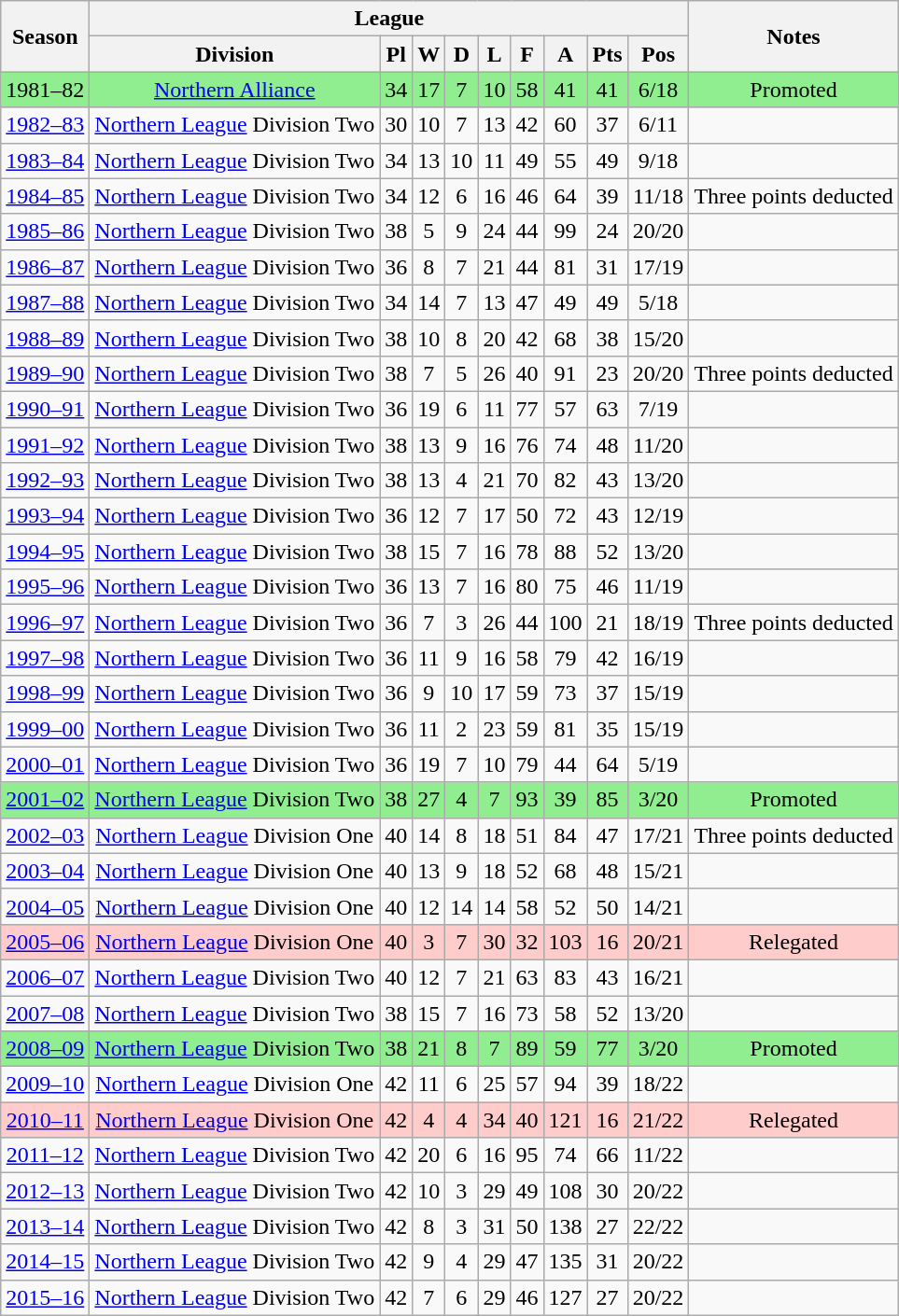<table class="wikitable collapsible collapsed" style=text-align:center>
<tr>
<th rowspan=2>Season</th>
<th colspan=9>League</th>
<th rowspan=2>Notes</th>
</tr>
<tr>
<th>Division</th>
<th>Pl</th>
<th>W</th>
<th>D</th>
<th>L</th>
<th>F</th>
<th>A</th>
<th>Pts</th>
<th>Pos</th>
</tr>
<tr style="background: #90EE90">
<td>1981–82</td>
<td><a href='#'>Northern Alliance</a></td>
<td>34</td>
<td>17</td>
<td>7</td>
<td>10</td>
<td>58</td>
<td>41</td>
<td>41</td>
<td>6/18</td>
<td>Promoted</td>
</tr>
<tr>
<td><a href='#'>1982–83</a></td>
<td><a href='#'>Northern League</a> Division Two</td>
<td>30</td>
<td>10</td>
<td>7</td>
<td>13</td>
<td>42</td>
<td>60</td>
<td>37</td>
<td>6/11</td>
<td></td>
</tr>
<tr>
<td><a href='#'>1983–84</a></td>
<td><a href='#'>Northern League</a> Division Two</td>
<td>34</td>
<td>13</td>
<td>10</td>
<td>11</td>
<td>49</td>
<td>55</td>
<td>49</td>
<td>9/18</td>
<td></td>
</tr>
<tr>
<td><a href='#'>1984–85</a></td>
<td><a href='#'>Northern League</a> Division Two</td>
<td>34</td>
<td>12</td>
<td>6</td>
<td>16</td>
<td>46</td>
<td>64</td>
<td>39</td>
<td>11/18</td>
<td>Three points deducted</td>
</tr>
<tr>
<td><a href='#'>1985–86</a></td>
<td><a href='#'>Northern League</a> Division Two</td>
<td>38</td>
<td>5</td>
<td>9</td>
<td>24</td>
<td>44</td>
<td>99</td>
<td>24</td>
<td>20/20</td>
<td></td>
</tr>
<tr>
<td><a href='#'>1986–87</a></td>
<td><a href='#'>Northern League</a> Division Two</td>
<td>36</td>
<td>8</td>
<td>7</td>
<td>21</td>
<td>44</td>
<td>81</td>
<td>31</td>
<td>17/19</td>
<td></td>
</tr>
<tr>
<td><a href='#'>1987–88</a></td>
<td><a href='#'>Northern League</a> Division Two</td>
<td>34</td>
<td>14</td>
<td>7</td>
<td>13</td>
<td>47</td>
<td>49</td>
<td>49</td>
<td>5/18</td>
<td></td>
</tr>
<tr>
<td><a href='#'>1988–89</a></td>
<td><a href='#'>Northern League</a> Division Two</td>
<td>38</td>
<td>10</td>
<td>8</td>
<td>20</td>
<td>42</td>
<td>68</td>
<td>38</td>
<td>15/20</td>
<td></td>
</tr>
<tr>
<td><a href='#'>1989–90</a></td>
<td><a href='#'>Northern League</a> Division Two</td>
<td>38</td>
<td>7</td>
<td>5</td>
<td>26</td>
<td>40</td>
<td>91</td>
<td>23</td>
<td>20/20</td>
<td>Three points deducted</td>
</tr>
<tr>
<td><a href='#'>1990–91</a></td>
<td><a href='#'>Northern League</a> Division Two</td>
<td>36</td>
<td>19</td>
<td>6</td>
<td>11</td>
<td>77</td>
<td>57</td>
<td>63</td>
<td>7/19</td>
<td></td>
</tr>
<tr>
<td><a href='#'>1991–92</a></td>
<td><a href='#'>Northern League</a> Division Two</td>
<td>38</td>
<td>13</td>
<td>9</td>
<td>16</td>
<td>76</td>
<td>74</td>
<td>48</td>
<td>11/20</td>
<td></td>
</tr>
<tr>
<td><a href='#'>1992–93</a></td>
<td><a href='#'>Northern League</a> Division Two</td>
<td>38</td>
<td>13</td>
<td>4</td>
<td>21</td>
<td>70</td>
<td>82</td>
<td>43</td>
<td>13/20</td>
<td></td>
</tr>
<tr>
<td><a href='#'>1993–94</a></td>
<td><a href='#'>Northern League</a> Division Two</td>
<td>36</td>
<td>12</td>
<td>7</td>
<td>17</td>
<td>50</td>
<td>72</td>
<td>43</td>
<td>12/19</td>
<td></td>
</tr>
<tr>
<td><a href='#'>1994–95</a></td>
<td><a href='#'>Northern League</a> Division Two</td>
<td>38</td>
<td>15</td>
<td>7</td>
<td>16</td>
<td>78</td>
<td>88</td>
<td>52</td>
<td>13/20</td>
<td></td>
</tr>
<tr>
<td><a href='#'>1995–96</a></td>
<td><a href='#'>Northern League</a> Division Two</td>
<td>36</td>
<td>13</td>
<td>7</td>
<td>16</td>
<td>80</td>
<td>75</td>
<td>46</td>
<td>11/19</td>
<td></td>
</tr>
<tr>
<td><a href='#'>1996–97</a></td>
<td><a href='#'>Northern League</a> Division Two</td>
<td>36</td>
<td>7</td>
<td>3</td>
<td>26</td>
<td>44</td>
<td>100</td>
<td>21</td>
<td>18/19</td>
<td>Three points deducted</td>
</tr>
<tr>
<td><a href='#'>1997–98</a></td>
<td><a href='#'>Northern League</a> Division Two</td>
<td>36</td>
<td>11</td>
<td>9</td>
<td>16</td>
<td>58</td>
<td>79</td>
<td>42</td>
<td>16/19</td>
<td></td>
</tr>
<tr>
<td><a href='#'>1998–99</a></td>
<td><a href='#'>Northern League</a> Division Two</td>
<td>36</td>
<td>9</td>
<td>10</td>
<td>17</td>
<td>59</td>
<td>73</td>
<td>37</td>
<td>15/19</td>
<td></td>
</tr>
<tr>
<td><a href='#'>1999–00</a></td>
<td><a href='#'>Northern League</a> Division Two</td>
<td>36</td>
<td>11</td>
<td>2</td>
<td>23</td>
<td>59</td>
<td>81</td>
<td>35</td>
<td>15/19</td>
<td></td>
</tr>
<tr>
<td><a href='#'>2000–01</a></td>
<td><a href='#'>Northern League</a> Division Two</td>
<td>36</td>
<td>19</td>
<td>7</td>
<td>10</td>
<td>79</td>
<td>44</td>
<td>64</td>
<td>5/19</td>
<td></td>
</tr>
<tr style="background: #90EE90">
<td><a href='#'>2001–02</a></td>
<td><a href='#'>Northern League</a> Division Two</td>
<td>38</td>
<td>27</td>
<td>4</td>
<td>7</td>
<td>93</td>
<td>39</td>
<td>85</td>
<td>3/20</td>
<td>Promoted</td>
</tr>
<tr>
<td><a href='#'>2002–03</a></td>
<td><a href='#'>Northern League</a> Division One</td>
<td>40</td>
<td>14</td>
<td>8</td>
<td>18</td>
<td>51</td>
<td>84</td>
<td>47</td>
<td>17/21</td>
<td>Three points deducted</td>
</tr>
<tr>
<td><a href='#'>2003–04</a></td>
<td><a href='#'>Northern League</a> Division One</td>
<td>40</td>
<td>13</td>
<td>9</td>
<td>18</td>
<td>52</td>
<td>68</td>
<td>48</td>
<td>15/21</td>
<td></td>
</tr>
<tr>
<td><a href='#'>2004–05</a></td>
<td><a href='#'>Northern League</a> Division One</td>
<td>40</td>
<td>12</td>
<td>14</td>
<td>14</td>
<td>58</td>
<td>52</td>
<td>50</td>
<td>14/21</td>
<td></td>
</tr>
<tr style="background:#fcc">
<td><a href='#'>2005–06</a></td>
<td><a href='#'>Northern League</a> Division One</td>
<td>40</td>
<td>3</td>
<td>7</td>
<td>30</td>
<td>32</td>
<td>103</td>
<td>16</td>
<td>20/21</td>
<td>Relegated</td>
</tr>
<tr>
<td><a href='#'>2006–07</a></td>
<td><a href='#'>Northern League</a> Division Two</td>
<td>40</td>
<td>12</td>
<td>7</td>
<td>21</td>
<td>63</td>
<td>83</td>
<td>43</td>
<td>16/21</td>
<td></td>
</tr>
<tr>
<td><a href='#'>2007–08</a></td>
<td><a href='#'>Northern League</a> Division Two</td>
<td>38</td>
<td>15</td>
<td>7</td>
<td>16</td>
<td>73</td>
<td>58</td>
<td>52</td>
<td>13/20</td>
<td></td>
</tr>
<tr style="background: #90EE90">
<td><a href='#'>2008–09</a></td>
<td><a href='#'>Northern League</a> Division Two</td>
<td>38</td>
<td>21</td>
<td>8</td>
<td>7</td>
<td>89</td>
<td>59</td>
<td>77</td>
<td>3/20</td>
<td>Promoted</td>
</tr>
<tr>
<td><a href='#'>2009–10</a></td>
<td><a href='#'>Northern League</a> Division One</td>
<td>42</td>
<td>11</td>
<td>6</td>
<td>25</td>
<td>57</td>
<td>94</td>
<td>39</td>
<td>18/22</td>
<td></td>
</tr>
<tr style="background:#fcc">
<td><a href='#'>2010–11</a></td>
<td><a href='#'>Northern League</a> Division One</td>
<td>42</td>
<td>4</td>
<td>4</td>
<td>34</td>
<td>40</td>
<td>121</td>
<td>16</td>
<td>21/22</td>
<td>Relegated</td>
</tr>
<tr>
<td><a href='#'>2011–12</a></td>
<td><a href='#'>Northern League</a> Division Two</td>
<td>42</td>
<td>20</td>
<td>6</td>
<td>16</td>
<td>95</td>
<td>74</td>
<td>66</td>
<td>11/22</td>
<td></td>
</tr>
<tr>
<td><a href='#'>2012–13</a></td>
<td><a href='#'>Northern League</a> Division Two</td>
<td>42</td>
<td>10</td>
<td>3</td>
<td>29</td>
<td>49</td>
<td>108</td>
<td>30</td>
<td>20/22</td>
<td></td>
</tr>
<tr>
<td><a href='#'>2013–14</a></td>
<td><a href='#'>Northern League</a> Division Two</td>
<td>42</td>
<td>8</td>
<td>3</td>
<td>31</td>
<td>50</td>
<td>138</td>
<td>27</td>
<td>22/22</td>
<td></td>
</tr>
<tr>
<td><a href='#'>2014–15</a></td>
<td><a href='#'>Northern League</a> Division Two</td>
<td>42</td>
<td>9</td>
<td>4</td>
<td>29</td>
<td>47</td>
<td>135</td>
<td>31</td>
<td>20/22</td>
<td></td>
</tr>
<tr>
<td><a href='#'>2015–16</a></td>
<td><a href='#'>Northern League</a> Division Two</td>
<td>42</td>
<td>7</td>
<td>6</td>
<td>29</td>
<td>46</td>
<td>127</td>
<td>27</td>
<td>20/22</td>
<td></td>
</tr>
</table>
